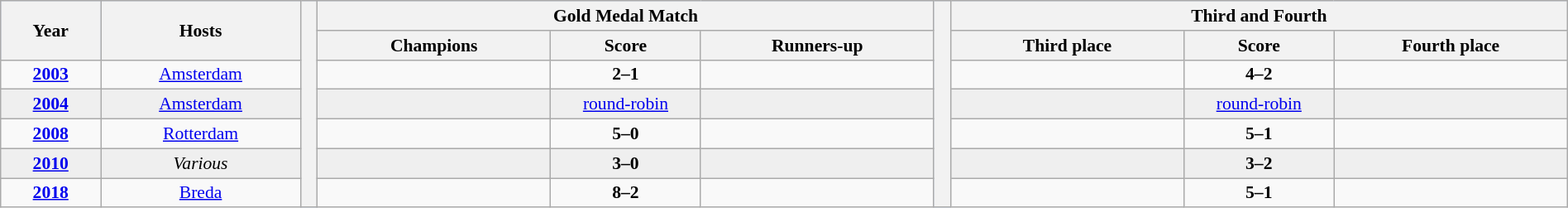<table class="wikitable" style="font-size:90%; width: 100%; text-align: center;">
<tr bgcolor=#c1d8ff>
<th rowspan=2 width=6%>Year</th>
<th rowspan=2 width=12%>Hosts</th>
<th width=1% rowspan=20 bgcolor=ffffff></th>
<th colspan=3>Gold Medal Match</th>
<th width=1% rowspan=20 bgcolor=ffffff></th>
<th colspan=3>Third and Fourth</th>
</tr>
<tr bgcolor=#efefef>
<th width=14%>Champions</th>
<th width=9%>Score</th>
<th width=14%>Runners-up</th>
<th width=14%>Third place</th>
<th width=9%>Score</th>
<th width=14%>Fourth place</th>
</tr>
<tr>
<td><strong><a href='#'>2003</a></strong></td>
<td><a href='#'>Amsterdam</a></td>
<td><strong></strong></td>
<td><strong>2–1</strong></td>
<td></td>
<td></td>
<td><strong>4–2</strong></td>
<td></td>
</tr>
<tr bgcolor=#efefef>
<td><strong><a href='#'>2004</a></strong></td>
<td><a href='#'>Amsterdam</a></td>
<td><strong></strong></td>
<td><a href='#'>round-robin</a></td>
<td></td>
<td></td>
<td><a href='#'>round-robin</a></td>
<td></td>
</tr>
<tr>
<td><strong><a href='#'>2008</a></strong></td>
<td><a href='#'>Rotterdam</a></td>
<td><strong></strong></td>
<td><strong>5–0</strong></td>
<td></td>
<td></td>
<td><strong>5–1</strong></td>
<td></td>
</tr>
<tr bgcolor=#efefef>
<td><strong><a href='#'>2010</a></strong></td>
<td><em>Various</em></td>
<td><strong></strong></td>
<td><strong>3–0</strong></td>
<td></td>
<td></td>
<td><strong>3–2</strong></td>
<td></td>
</tr>
<tr>
<td><strong><a href='#'>2018</a></strong></td>
<td><a href='#'>Breda</a></td>
<td><strong></strong></td>
<td><strong>8–2</strong></td>
<td></td>
<td></td>
<td><strong>5–1</strong></td>
<td></td>
</tr>
</table>
